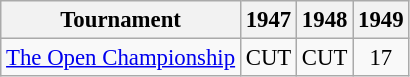<table class="wikitable" style="font-size:95%;text-align:center;">
<tr>
<th>Tournament</th>
<th>1947</th>
<th>1948</th>
<th>1949</th>
</tr>
<tr>
<td align=left><a href='#'>The Open Championship</a></td>
<td>CUT</td>
<td>CUT</td>
<td>17</td>
</tr>
</table>
